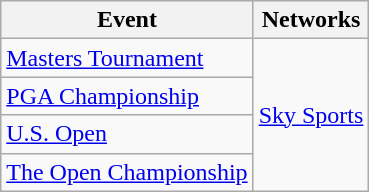<table class="wikitable">
<tr>
<th>Event</th>
<th>Networks</th>
</tr>
<tr>
<td><a href='#'>Masters Tournament</a></td>
<td rowspan="4"><a href='#'>Sky Sports</a></td>
</tr>
<tr>
<td><a href='#'>PGA Championship</a></td>
</tr>
<tr>
<td><a href='#'>U.S. Open</a></td>
</tr>
<tr>
<td><a href='#'>The Open Championship</a></td>
</tr>
</table>
